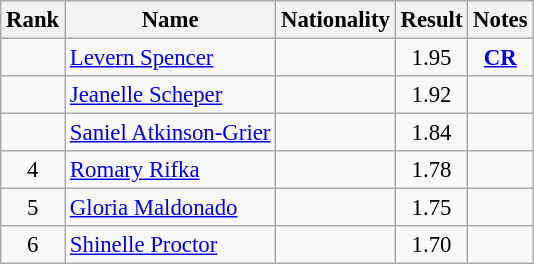<table class="wikitable sortable" style="text-align:center;font-size:95%">
<tr>
<th>Rank</th>
<th>Name</th>
<th>Nationality</th>
<th>Result</th>
<th>Notes</th>
</tr>
<tr>
<td></td>
<td align=left><a href='#'>Levern Spencer</a></td>
<td align=left></td>
<td>1.95</td>
<td><strong><a href='#'>CR</a></strong></td>
</tr>
<tr>
<td></td>
<td align=left><a href='#'>Jeanelle Scheper</a></td>
<td align=left></td>
<td>1.92</td>
<td></td>
</tr>
<tr>
<td></td>
<td align=left><a href='#'>Saniel Atkinson-Grier</a></td>
<td align=left></td>
<td>1.84</td>
<td></td>
</tr>
<tr>
<td>4</td>
<td align=left><a href='#'>Romary Rifka</a></td>
<td align=left></td>
<td>1.78</td>
<td></td>
</tr>
<tr>
<td>5</td>
<td align=left><a href='#'>Gloria Maldonado</a></td>
<td align=left></td>
<td>1.75</td>
<td></td>
</tr>
<tr>
<td>6</td>
<td align=left><a href='#'>Shinelle Proctor</a></td>
<td align=left></td>
<td>1.70</td>
<td></td>
</tr>
</table>
